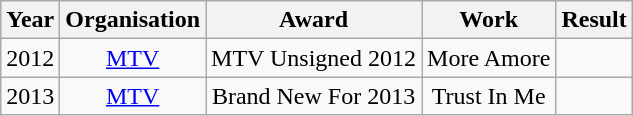<table class="wikitable plainrowheaders" style="text-align:center;">
<tr>
<th>Year</th>
<th>Organisation</th>
<th>Award</th>
<th>Work</th>
<th>Result</th>
</tr>
<tr>
<td>2012</td>
<td><a href='#'>MTV</a></td>
<td>MTV Unsigned 2012</td>
<td>More Amore</td>
<td></td>
</tr>
<tr>
<td>2013</td>
<td><a href='#'>MTV</a></td>
<td>Brand New For 2013</td>
<td>Trust In Me</td>
<td></td>
</tr>
</table>
